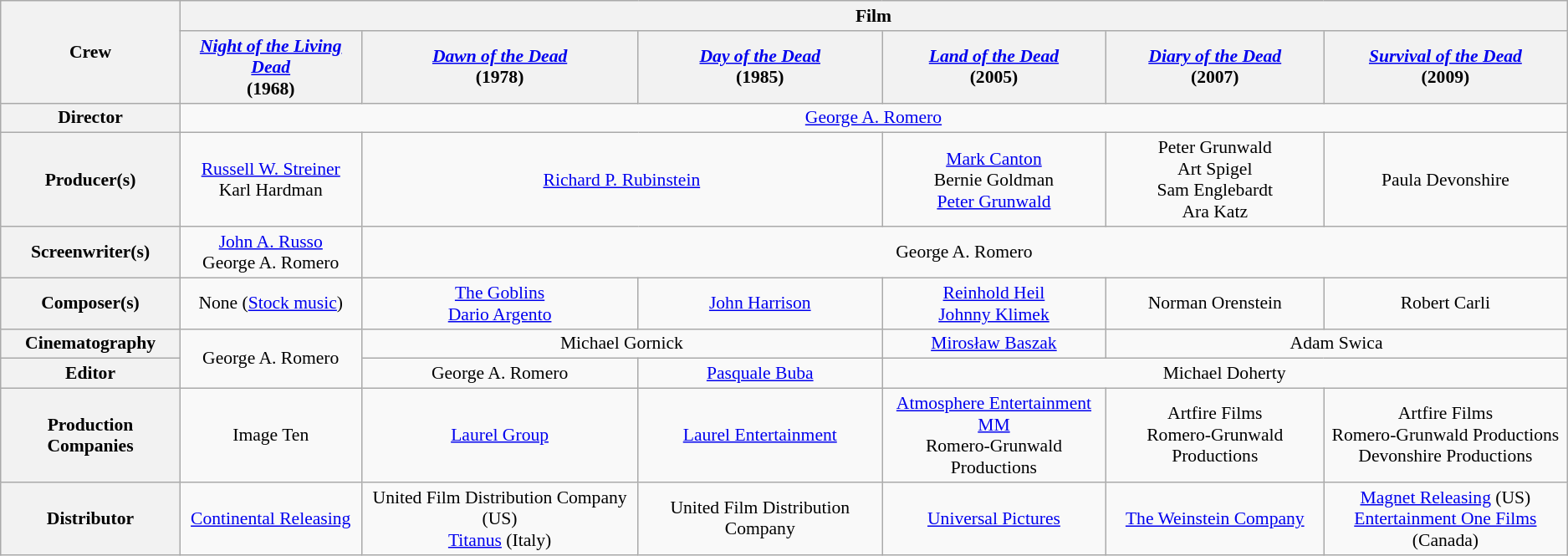<table class="wikitable" style="text-align:center; font-size:90%;">
<tr>
<th rowspan="2">Crew</th>
<th colspan="6">Film</th>
</tr>
<tr>
<th><em><a href='#'>Night of the Living Dead</a></em><br>(1968)</th>
<th><em><a href='#'>Dawn of the Dead</a></em><br>(1978)</th>
<th><em><a href='#'>Day of the Dead</a></em><br>(1985)</th>
<th><em><a href='#'>Land of the Dead</a></em><br>(2005)</th>
<th><em><a href='#'>Diary of the Dead</a></em><br>(2007)</th>
<th><em><a href='#'>Survival of the Dead</a></em><br>(2009)</th>
</tr>
<tr>
<th>Director</th>
<td colspan="6"><a href='#'>George A. Romero</a></td>
</tr>
<tr>
<th>Producer(s)</th>
<td><a href='#'>Russell W. Streiner</a><br>Karl Hardman</td>
<td colspan="2"><a href='#'>Richard P. Rubinstein</a></td>
<td><a href='#'>Mark Canton</a><br>Bernie Goldman<br><a href='#'>Peter Grunwald</a></td>
<td>Peter Grunwald<br>Art Spigel<br>Sam Englebardt<br>Ara Katz</td>
<td>Paula Devonshire</td>
</tr>
<tr>
<th>Screenwriter(s)</th>
<td><a href='#'>John A. Russo</a><br>George A. Romero</td>
<td colspan="5">George A. Romero</td>
</tr>
<tr>
<th>Composer(s)</th>
<td>None (<a href='#'>Stock music</a>)</td>
<td><a href='#'>The Goblins</a><br><a href='#'>Dario Argento</a></td>
<td><a href='#'>John Harrison</a></td>
<td><a href='#'>Reinhold Heil</a><br><a href='#'>Johnny Klimek</a></td>
<td>Norman Orenstein</td>
<td>Robert Carli</td>
</tr>
<tr>
<th>Cinematography</th>
<td rowspan="2">George A. Romero</td>
<td colspan="2">Michael Gornick</td>
<td><a href='#'>Mirosław Baszak</a></td>
<td colspan="2">Adam Swica</td>
</tr>
<tr>
<th>Editor</th>
<td>George A. Romero</td>
<td><a href='#'>Pasquale Buba</a></td>
<td colspan="3">Michael Doherty</td>
</tr>
<tr>
<th>Production Companies</th>
<td>Image Ten</td>
<td><a href='#'>Laurel Group</a></td>
<td><a href='#'>Laurel Entertainment</a></td>
<td><a href='#'>Atmosphere Entertainment MM</a><br>Romero-Grunwald Productions</td>
<td>Artfire Films<br>Romero-Grunwald Productions</td>
<td>Artfire Films<br>Romero-Grunwald Productions<br>Devonshire Productions</td>
</tr>
<tr>
<th>Distributor</th>
<td><a href='#'>Continental Releasing</a></td>
<td>United Film Distribution Company (US)<br><a href='#'>Titanus</a> (Italy)</td>
<td>United Film Distribution Company</td>
<td><a href='#'>Universal Pictures</a></td>
<td><a href='#'>The Weinstein Company</a></td>
<td><a href='#'>Magnet Releasing</a> (US)<br><a href='#'>Entertainment One Films</a> (Canada)</td>
</tr>
</table>
